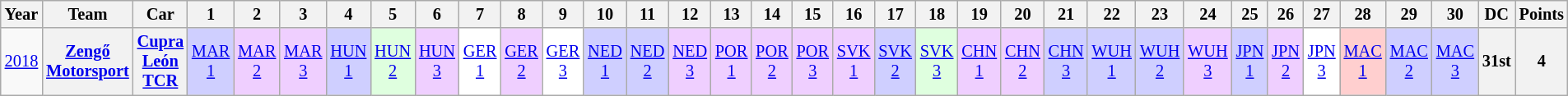<table class="wikitable" style="text-align:center; font-size:85%">
<tr>
<th>Year</th>
<th>Team</th>
<th>Car</th>
<th>1</th>
<th>2</th>
<th>3</th>
<th>4</th>
<th>5</th>
<th>6</th>
<th>7</th>
<th>8</th>
<th>9</th>
<th>10</th>
<th>11</th>
<th>12</th>
<th>13</th>
<th>14</th>
<th>15</th>
<th>16</th>
<th>17</th>
<th>18</th>
<th>19</th>
<th>20</th>
<th>21</th>
<th>22</th>
<th>23</th>
<th>24</th>
<th>25</th>
<th>26</th>
<th>27</th>
<th>28</th>
<th>29</th>
<th>30</th>
<th>DC</th>
<th>Points</th>
</tr>
<tr>
<td><a href='#'>2018</a></td>
<th><a href='#'>Zengő Motorsport</a></th>
<th><a href='#'>Cupra León TCR</a></th>
<td style="background:#CFCFFF;"><a href='#'>MAR<br>1</a><br></td>
<td style="background:#EFCFFF;"><a href='#'>MAR<br>2</a><br></td>
<td style="background:#EFCFFF;"><a href='#'>MAR<br>3</a><br></td>
<td style="background:#CFCFFF;"><a href='#'>HUN<br>1</a><br></td>
<td style="background:#DFFFDF;"><a href='#'>HUN<br>2</a><br></td>
<td style="background:#EFCFFF;"><a href='#'>HUN<br>3</a><br></td>
<td style="background:#FFFFFF;"><a href='#'>GER<br>1</a><br></td>
<td style="background:#EFCFFF;"><a href='#'>GER<br>2</a><br></td>
<td style="background:#FFFFFF;"><a href='#'>GER<br>3</a><br></td>
<td style="background:#CFCFFF;"><a href='#'>NED<br>1</a><br></td>
<td style="background:#CFCFFF;"><a href='#'>NED<br>2</a><br></td>
<td style="background:#EFCFFF;"><a href='#'>NED<br>3</a><br></td>
<td style="background:#EFCFFF;"><a href='#'>POR<br>1</a><br></td>
<td style="background:#EFCFFF;"><a href='#'>POR<br>2</a><br></td>
<td style="background:#EFCFFF;"><a href='#'>POR<br>3</a><br></td>
<td style="background:#EFCFFF;"><a href='#'>SVK<br>1</a><br></td>
<td style="background:#CFCFFF;"><a href='#'>SVK<br>2</a><br></td>
<td style="background:#DFFFDF;"><a href='#'>SVK<br>3</a><br></td>
<td style="background:#EFCFFF;"><a href='#'>CHN<br>1</a><br></td>
<td style="background:#EFCFFF;"><a href='#'>CHN<br>2</a><br></td>
<td style="background:#CFCFFF;"><a href='#'>CHN<br>3</a><br></td>
<td style="background:#CFCFFF;"><a href='#'>WUH<br>1</a><br></td>
<td style="background:#CFCFFF;"><a href='#'>WUH<br>2</a><br></td>
<td style="background:#EFCFFF;"><a href='#'>WUH<br>3</a><br></td>
<td style="background:#CFCFFF;"><a href='#'>JPN<br>1</a><br></td>
<td style="background:#EFCFFF;"><a href='#'>JPN<br>2</a><br></td>
<td style="background:#FFFFFF;"><a href='#'>JPN<br>3</a><br></td>
<td style="background:#FFCFCF;"><a href='#'>MAC<br>1</a><br></td>
<td style="background:#CFCFFF;"><a href='#'>MAC<br>2</a><br></td>
<td style="background:#CFCFFF;"><a href='#'>MAC<br>3</a><br></td>
<th>31st</th>
<th>4</th>
</tr>
</table>
